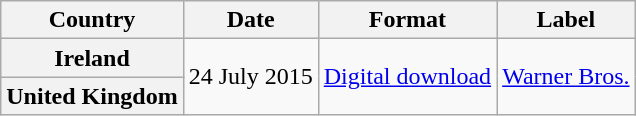<table class="wikitable plainrowheaders">
<tr>
<th scope="col">Country</th>
<th scope="col">Date</th>
<th scope="col">Format</th>
<th scope="col">Label</th>
</tr>
<tr>
<th scope="row">Ireland</th>
<td rowspan="2">24 July 2015</td>
<td rowspan="2"><a href='#'>Digital download</a></td>
<td rowspan="2"><a href='#'>Warner Bros.</a></td>
</tr>
<tr>
<th scope="row">United Kingdom</th>
</tr>
</table>
